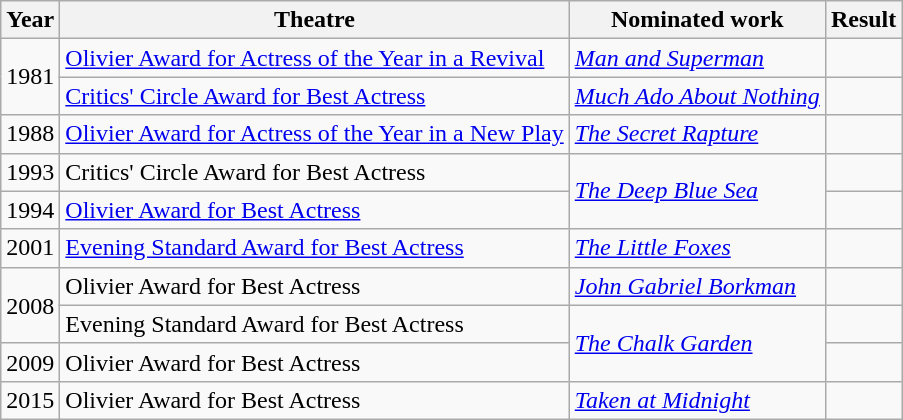<table class="wikitable">
<tr>
<th>Year</th>
<th>Theatre</th>
<th>Nominated work</th>
<th>Result</th>
</tr>
<tr>
<td rowspan="2">1981</td>
<td><a href='#'>Olivier Award for Actress of the Year in a Revival</a></td>
<td><em><a href='#'>Man and Superman</a></em></td>
<td></td>
</tr>
<tr>
<td><a href='#'>Critics' Circle Award for Best Actress</a></td>
<td><em><a href='#'>Much Ado About Nothing</a></em></td>
<td></td>
</tr>
<tr>
<td>1988</td>
<td><a href='#'>Olivier Award for Actress of the Year in a New Play</a></td>
<td><em><a href='#'>The Secret Rapture</a></em></td>
<td></td>
</tr>
<tr>
<td>1993</td>
<td>Critics' Circle Award for Best Actress</td>
<td rowspan=2><em><a href='#'>The Deep Blue Sea</a></em></td>
<td></td>
</tr>
<tr>
<td>1994</td>
<td><a href='#'>Olivier Award for Best Actress</a></td>
<td></td>
</tr>
<tr>
<td>2001</td>
<td><a href='#'>Evening Standard Award for Best Actress</a></td>
<td><em><a href='#'>The Little Foxes</a></em></td>
<td></td>
</tr>
<tr>
<td rowspan="2">2008</td>
<td>Olivier Award for Best Actress</td>
<td><em><a href='#'>John Gabriel Borkman</a></em></td>
<td></td>
</tr>
<tr>
<td>Evening Standard Award for Best Actress</td>
<td rowspan=2><em><a href='#'>The Chalk Garden</a></em></td>
<td></td>
</tr>
<tr>
<td>2009</td>
<td>Olivier Award for Best Actress</td>
<td></td>
</tr>
<tr>
<td>2015</td>
<td>Olivier Award for Best Actress</td>
<td><em><a href='#'>Taken at Midnight</a></em></td>
<td></td>
</tr>
</table>
